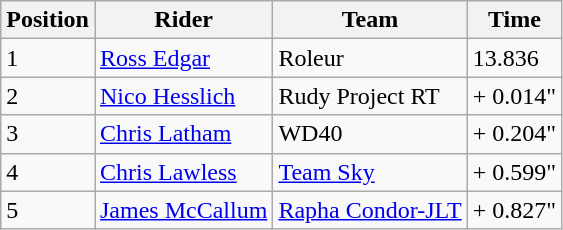<table class="wikitable">
<tr>
<th>Position</th>
<th>Rider</th>
<th>Team</th>
<th>Time</th>
</tr>
<tr>
<td>1</td>
<td><a href='#'>Ross Edgar</a></td>
<td>Roleur</td>
<td>13.836</td>
</tr>
<tr>
<td>2</td>
<td><a href='#'>Nico Hesslich</a></td>
<td>Rudy Project RT</td>
<td>+ 0.014"</td>
</tr>
<tr>
<td>3</td>
<td><a href='#'>Chris Latham</a></td>
<td>WD40</td>
<td>+ 0.204"</td>
</tr>
<tr>
<td>4</td>
<td><a href='#'>Chris Lawless</a></td>
<td><a href='#'>Team Sky</a></td>
<td>+ 0.599"</td>
</tr>
<tr>
<td>5</td>
<td><a href='#'>James McCallum</a></td>
<td><a href='#'>Rapha Condor-JLT</a></td>
<td>+ 0.827"</td>
</tr>
</table>
